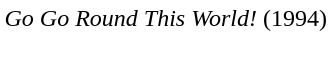<table class="collapsible collapsed" style="text-align:left; background-color:white;">
<tr>
<td><em>Go Go Round This World!</em> (1994)</td>
</tr>
<tr>
<td><br></td>
</tr>
</table>
